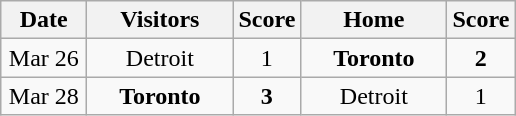<table class="wikitable">
<tr>
<th width="50">Date</th>
<th width="90">Visitors</th>
<th width="25">Score</th>
<th width="90">Home</th>
<th width="25">Score</th>
</tr>
<tr align="center">
<td>Mar 26</td>
<td>Detroit</td>
<td align="center">1</td>
<td><strong>Toronto</strong></td>
<td align="center"><strong>2</strong></td>
</tr>
<tr align="center">
<td>Mar 28</td>
<td><strong>Toronto</strong></td>
<td align="center"><strong>3</strong></td>
<td>Detroit</td>
<td align="center">1</td>
</tr>
</table>
